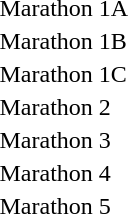<table>
<tr>
<td>Marathon 1A<br></td>
<td></td>
<td></td>
<td></td>
</tr>
<tr>
<td>Marathon 1B<br></td>
<td></td>
<td></td>
<td></td>
</tr>
<tr>
<td>Marathon 1C<br></td>
<td></td>
<td></td>
<td></td>
</tr>
<tr>
<td>Marathon 2<br></td>
<td></td>
<td></td>
<td></td>
</tr>
<tr>
<td>Marathon 3<br></td>
<td></td>
<td></td>
<td></td>
</tr>
<tr>
<td>Marathon 4<br></td>
<td></td>
<td></td>
<td></td>
</tr>
<tr>
<td>Marathon 5<br></td>
<td></td>
<td></td>
<td></td>
</tr>
<tr>
</tr>
</table>
